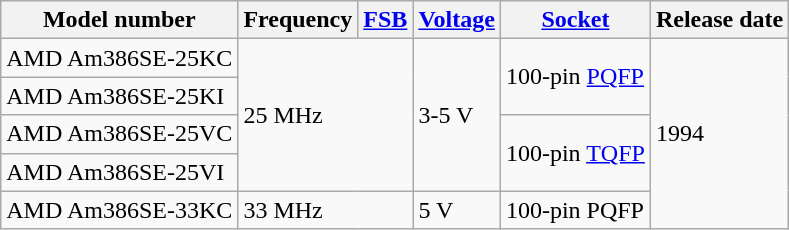<table class="wikitable">
<tr>
<th>Model number</th>
<th>Frequency</th>
<th><a href='#'>FSB</a></th>
<th><a href='#'>Voltage</a></th>
<th><a href='#'>Socket</a></th>
<th>Release date</th>
</tr>
<tr>
<td>AMD Am386SE-25KC</td>
<td colspan="2" rowspan="4">25 MHz</td>
<td rowspan="4">3-5 V</td>
<td rowspan="2">100-pin <a href='#'>PQFP</a></td>
<td rowspan="5">1994</td>
</tr>
<tr>
<td>AMD Am386SE-25KI</td>
</tr>
<tr>
<td>AMD Am386SE-25VC</td>
<td rowspan="2">100-pin <a href='#'>TQFP</a></td>
</tr>
<tr>
<td>AMD Am386SE-25VI</td>
</tr>
<tr>
<td>AMD Am386SE-33KC</td>
<td colspan="2">33 MHz</td>
<td>5 V</td>
<td>100-pin PQFP</td>
</tr>
</table>
